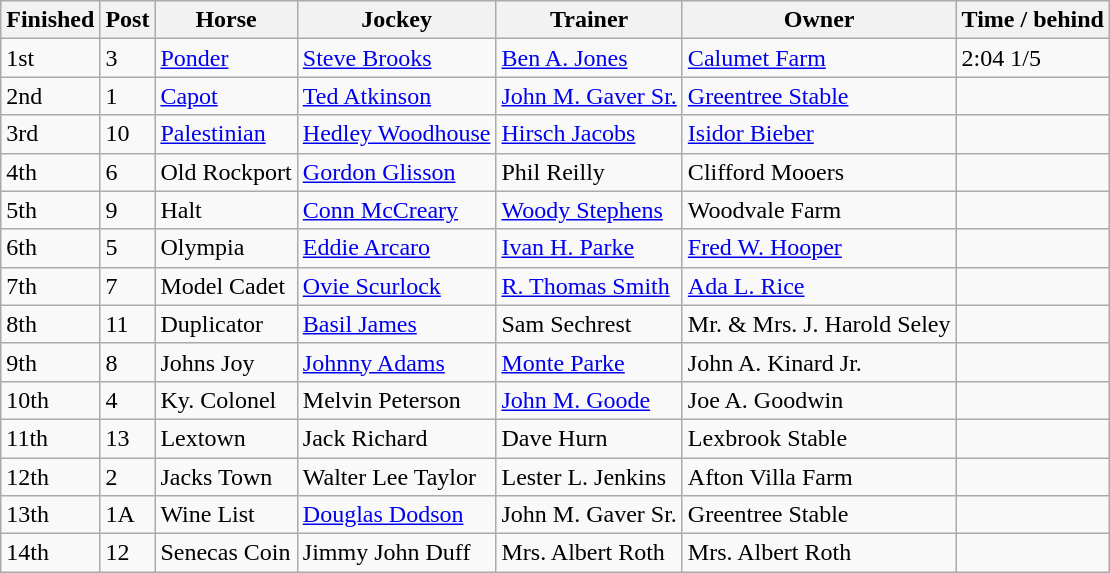<table class="wikitable">
<tr>
<th>Finished</th>
<th>Post</th>
<th>Horse</th>
<th>Jockey</th>
<th>Trainer</th>
<th>Owner</th>
<th>Time / behind</th>
</tr>
<tr>
<td>1st</td>
<td>3</td>
<td><a href='#'>Ponder</a></td>
<td><a href='#'>Steve Brooks</a></td>
<td><a href='#'>Ben A. Jones</a></td>
<td><a href='#'>Calumet Farm</a></td>
<td>2:04 1/5</td>
</tr>
<tr>
<td>2nd</td>
<td>1</td>
<td><a href='#'>Capot</a></td>
<td><a href='#'>Ted Atkinson</a></td>
<td><a href='#'>John M. Gaver Sr.</a></td>
<td><a href='#'>Greentree Stable</a></td>
<td></td>
</tr>
<tr>
<td>3rd</td>
<td>10</td>
<td><a href='#'>Palestinian</a></td>
<td><a href='#'>Hedley Woodhouse</a></td>
<td><a href='#'>Hirsch Jacobs</a></td>
<td><a href='#'>Isidor Bieber</a></td>
<td></td>
</tr>
<tr>
<td>4th</td>
<td>6</td>
<td>Old Rockport</td>
<td><a href='#'>Gordon Glisson</a></td>
<td>Phil Reilly</td>
<td>Clifford Mooers</td>
<td></td>
</tr>
<tr>
<td>5th</td>
<td>9</td>
<td>Halt</td>
<td><a href='#'>Conn McCreary</a></td>
<td><a href='#'>Woody Stephens</a></td>
<td>Woodvale Farm</td>
<td></td>
</tr>
<tr>
<td>6th</td>
<td>5</td>
<td>Olympia</td>
<td><a href='#'>Eddie Arcaro</a></td>
<td><a href='#'>Ivan H. Parke</a></td>
<td><a href='#'>Fred W. Hooper</a></td>
<td></td>
</tr>
<tr>
<td>7th</td>
<td>7</td>
<td>Model Cadet</td>
<td><a href='#'>Ovie Scurlock</a></td>
<td><a href='#'>R. Thomas Smith</a></td>
<td><a href='#'>Ada L. Rice</a></td>
<td></td>
</tr>
<tr>
<td>8th</td>
<td>11</td>
<td>Duplicator</td>
<td><a href='#'>Basil James</a></td>
<td>Sam Sechrest</td>
<td>Mr. & Mrs. J. Harold Seley</td>
<td></td>
</tr>
<tr>
<td>9th</td>
<td>8</td>
<td>Johns Joy</td>
<td><a href='#'>Johnny Adams</a></td>
<td><a href='#'>Monte Parke</a></td>
<td>John A. Kinard Jr.</td>
<td></td>
</tr>
<tr>
<td>10th</td>
<td>4</td>
<td>Ky. Colonel</td>
<td>Melvin Peterson</td>
<td><a href='#'>John M. Goode</a></td>
<td>Joe A. Goodwin</td>
<td></td>
</tr>
<tr>
<td>11th</td>
<td>13</td>
<td>Lextown</td>
<td>Jack Richard</td>
<td>Dave Hurn</td>
<td>Lexbrook Stable</td>
<td></td>
</tr>
<tr>
<td>12th</td>
<td>2</td>
<td>Jacks Town</td>
<td>Walter Lee Taylor</td>
<td>Lester L. Jenkins</td>
<td>Afton Villa Farm</td>
<td></td>
</tr>
<tr>
<td>13th</td>
<td>1A</td>
<td>Wine List</td>
<td><a href='#'>Douglas Dodson</a></td>
<td>John M. Gaver Sr.</td>
<td>Greentree Stable</td>
<td></td>
</tr>
<tr>
<td>14th</td>
<td>12</td>
<td>Senecas Coin</td>
<td>Jimmy John Duff</td>
<td>Mrs. Albert Roth</td>
<td>Mrs. Albert Roth</td>
<td></td>
</tr>
</table>
